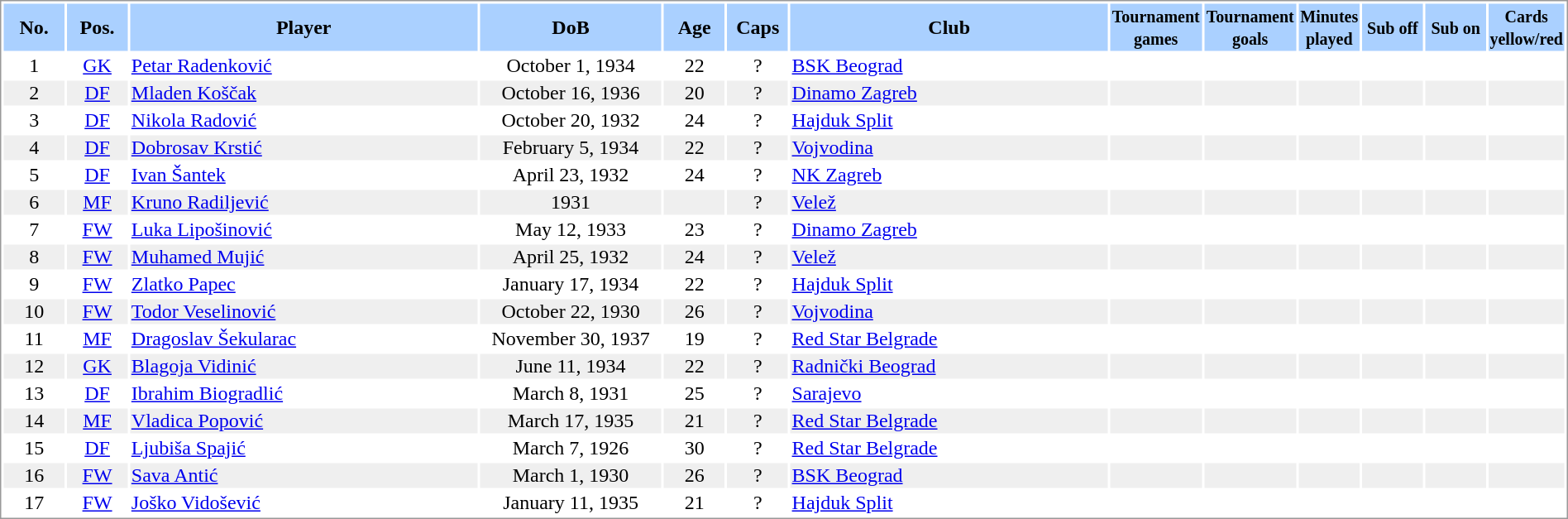<table border="0"  style="width:100%; border:1px solid #999; background:#fff; text-align:center;">
<tr style="text-align:center; background:#aad0ff;">
<th width=4%>No.</th>
<th width=4%>Pos.</th>
<th width=23%>Player</th>
<th width=12%>DoB</th>
<th width=4%>Age</th>
<th width=4%>Caps</th>
<th width=21%>Club</th>
<th width=6%><small>Tournament<br>games</small></th>
<th width=6%><small>Tournament<br>goals</small></th>
<th width=4%><small>Minutes<br>played</small></th>
<th width=4%><small>Sub off</small></th>
<th width=4%><small>Sub on</small></th>
<th width=4%><small>Cards<br>yellow/red</small></th>
</tr>
<tr>
<td>1</td>
<td><a href='#'>GK</a></td>
<td align="left"><a href='#'>Petar Radenković</a></td>
<td>October 1, 1934</td>
<td>22</td>
<td>?</td>
<td align="left"> <a href='#'>BSK Beograd</a></td>
<td></td>
<td></td>
<td></td>
<td></td>
<td></td>
<td></td>
</tr>
<tr style="background:#efefef;">
<td>2</td>
<td><a href='#'>DF</a></td>
<td align="left"><a href='#'>Mladen Koščak</a></td>
<td>October 16, 1936</td>
<td>20</td>
<td>?</td>
<td align="left"> <a href='#'>Dinamo Zagreb</a></td>
<td></td>
<td></td>
<td></td>
<td></td>
<td></td>
<td></td>
</tr>
<tr>
<td>3</td>
<td><a href='#'>DF</a></td>
<td align="left"><a href='#'>Nikola Radović</a></td>
<td>October 20, 1932</td>
<td>24</td>
<td>?</td>
<td align="left"> <a href='#'>Hajduk Split</a></td>
<td></td>
<td></td>
<td></td>
<td></td>
<td></td>
<td></td>
</tr>
<tr style="background:#efefef;">
<td>4</td>
<td><a href='#'>DF</a></td>
<td align="left"><a href='#'>Dobrosav Krstić</a></td>
<td>February 5, 1934</td>
<td>22</td>
<td>?</td>
<td align="left"> <a href='#'>Vojvodina</a></td>
<td></td>
<td></td>
<td></td>
<td></td>
<td></td>
<td></td>
</tr>
<tr>
<td>5</td>
<td><a href='#'>DF</a></td>
<td align="left"><a href='#'>Ivan Šantek</a></td>
<td>April 23, 1932</td>
<td>24</td>
<td>?</td>
<td align="left"> <a href='#'>NK Zagreb</a></td>
<td></td>
<td></td>
<td></td>
<td></td>
<td></td>
<td></td>
</tr>
<tr style="background:#efefef;">
<td>6</td>
<td><a href='#'>MF</a></td>
<td align="left"><a href='#'>Kruno Radiljević</a></td>
<td>1931</td>
<td></td>
<td>?</td>
<td align="left"> <a href='#'>Velež</a></td>
<td></td>
<td></td>
<td></td>
<td></td>
<td></td>
<td></td>
</tr>
<tr>
<td>7</td>
<td><a href='#'>FW</a></td>
<td align="left"><a href='#'>Luka Lipošinović</a></td>
<td>May 12, 1933</td>
<td>23</td>
<td>?</td>
<td align="left"> <a href='#'>Dinamo Zagreb</a></td>
<td></td>
<td></td>
<td></td>
<td></td>
<td></td>
<td></td>
</tr>
<tr style="background:#efefef;">
<td>8</td>
<td><a href='#'>FW</a></td>
<td align="left"><a href='#'>Muhamed Mujić</a></td>
<td>April 25, 1932</td>
<td>24</td>
<td>?</td>
<td align="left"> <a href='#'>Velež</a></td>
<td></td>
<td></td>
<td></td>
<td></td>
<td></td>
<td></td>
</tr>
<tr>
<td>9</td>
<td><a href='#'>FW</a></td>
<td align="left"><a href='#'>Zlatko Papec</a></td>
<td>January 17, 1934</td>
<td>22</td>
<td>?</td>
<td align="left"> <a href='#'>Hajduk Split</a></td>
<td></td>
<td></td>
<td></td>
<td></td>
<td></td>
<td></td>
</tr>
<tr style="background:#efefef;">
<td>10</td>
<td><a href='#'>FW</a></td>
<td align="left"><a href='#'>Todor Veselinović</a></td>
<td>October 22, 1930</td>
<td>26</td>
<td>?</td>
<td align="left"> <a href='#'>Vojvodina</a></td>
<td></td>
<td></td>
<td></td>
<td></td>
<td></td>
<td></td>
</tr>
<tr>
<td>11</td>
<td><a href='#'>MF</a></td>
<td align="left"><a href='#'>Dragoslav Šekularac</a></td>
<td>November 30, 1937</td>
<td>19</td>
<td>?</td>
<td align="left"> <a href='#'>Red Star Belgrade</a></td>
<td></td>
<td></td>
<td></td>
<td></td>
<td></td>
<td></td>
</tr>
<tr style="background:#efefef;">
<td>12</td>
<td><a href='#'>GK</a></td>
<td align="left"><a href='#'>Blagoja Vidinić</a></td>
<td>June 11, 1934</td>
<td>22</td>
<td>?</td>
<td align="left"> <a href='#'>Radnički Beograd</a></td>
<td></td>
<td></td>
<td></td>
<td></td>
<td></td>
<td></td>
</tr>
<tr>
<td>13</td>
<td><a href='#'>DF</a></td>
<td align="left"><a href='#'>Ibrahim Biogradlić</a></td>
<td>March 8, 1931</td>
<td>25</td>
<td>?</td>
<td align="left"> <a href='#'>Sarajevo</a></td>
<td></td>
<td></td>
<td></td>
<td></td>
<td></td>
<td></td>
</tr>
<tr style="background:#efefef;">
<td>14</td>
<td><a href='#'>MF</a></td>
<td align="left"><a href='#'>Vladica Popović</a></td>
<td>March 17, 1935</td>
<td>21</td>
<td>?</td>
<td align="left"> <a href='#'>Red Star Belgrade</a></td>
<td></td>
<td></td>
<td></td>
<td></td>
<td></td>
<td></td>
</tr>
<tr>
<td>15</td>
<td><a href='#'>DF</a></td>
<td align="left"><a href='#'>Ljubiša Spajić</a></td>
<td>March 7, 1926</td>
<td>30</td>
<td>?</td>
<td align="left"> <a href='#'>Red Star Belgrade</a></td>
<td></td>
<td></td>
<td></td>
<td></td>
<td></td>
<td></td>
</tr>
<tr style="background:#efefef;">
<td>16</td>
<td><a href='#'>FW</a></td>
<td align="left"><a href='#'>Sava Antić</a></td>
<td>March 1, 1930</td>
<td>26</td>
<td>?</td>
<td align="left"> <a href='#'>BSK Beograd</a></td>
<td></td>
<td></td>
<td></td>
<td></td>
<td></td>
<td></td>
</tr>
<tr>
<td>17</td>
<td><a href='#'>FW</a></td>
<td align="left"><a href='#'>Joško Vidošević</a></td>
<td>January 11, 1935</td>
<td>21</td>
<td>?</td>
<td align="left"> <a href='#'>Hajduk Split</a></td>
<td></td>
<td></td>
<td></td>
<td></td>
<td></td>
<td></td>
</tr>
</table>
